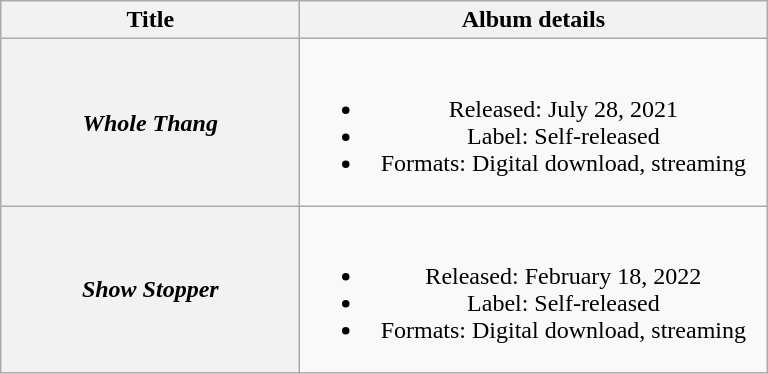<table class="wikitable plainrowheaders" style="text-align:center;">
<tr>
<th scope="col" style="width:12em;">Title</th>
<th scope="col" style="width:19em;">Album details</th>
</tr>
<tr>
<th scope="row"><em>Whole Thang</em></th>
<td><br><ul><li>Released: July 28, 2021</li><li>Label: Self-released</li><li>Formats: Digital download, streaming</li></ul></td>
</tr>
<tr>
<th scope="row"><em>Show Stopper</em></th>
<td><br><ul><li>Released: February 18, 2022</li><li>Label: Self-released</li><li>Formats: Digital download, streaming</li></ul></td>
</tr>
</table>
